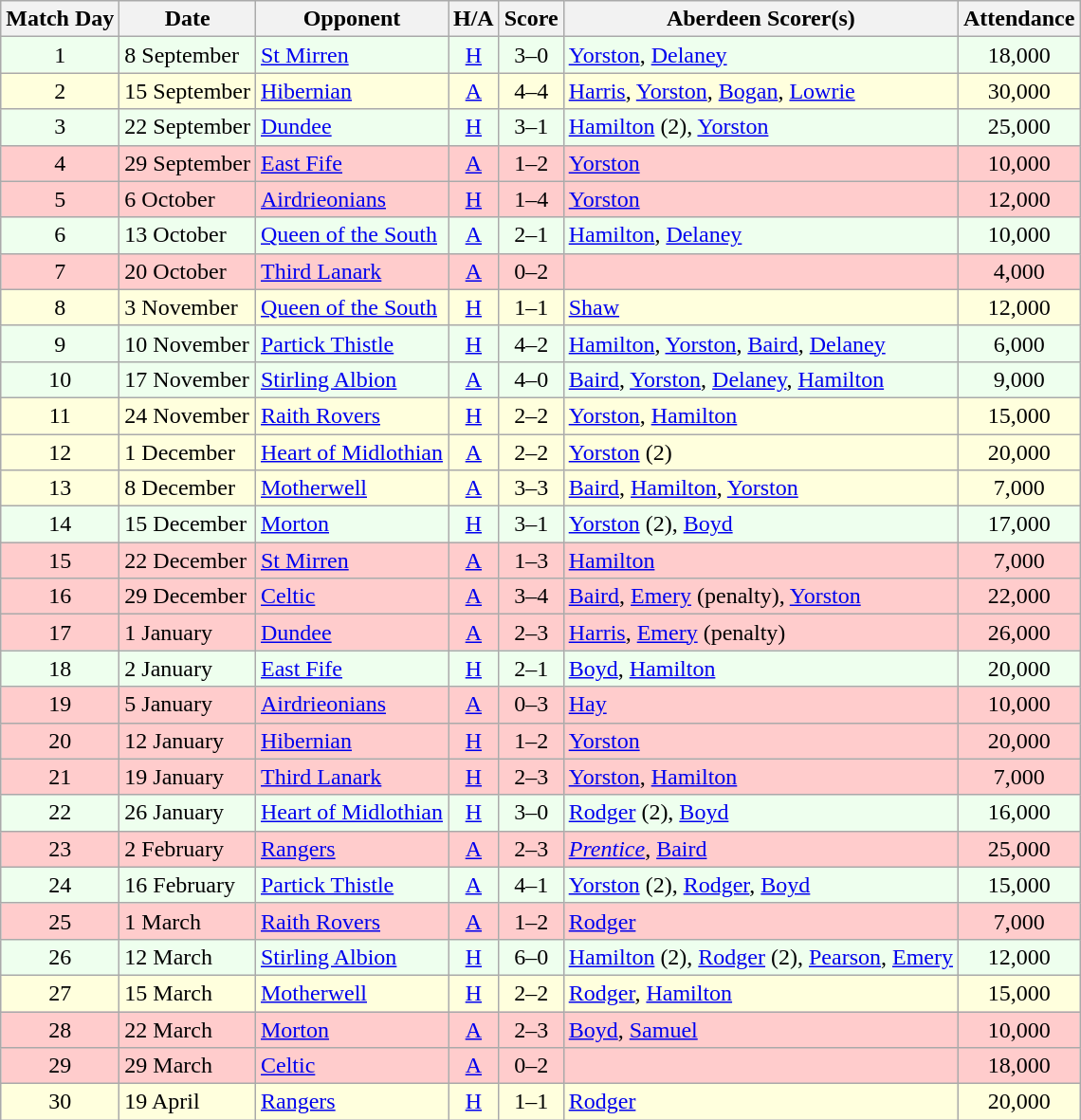<table class="wikitable" style="text-align:center">
<tr>
<th>Match Day</th>
<th>Date</th>
<th>Opponent</th>
<th>H/A</th>
<th>Score</th>
<th>Aberdeen Scorer(s)</th>
<th>Attendance</th>
</tr>
<tr bgcolor=#EEFFEE>
<td>1</td>
<td align=left>8 September</td>
<td align=left><a href='#'>St Mirren</a></td>
<td><a href='#'>H</a></td>
<td>3–0</td>
<td align=left><a href='#'>Yorston</a>, <a href='#'>Delaney</a></td>
<td>18,000</td>
</tr>
<tr bgcolor=#FFFFDD>
<td>2</td>
<td align=left>15 September</td>
<td align=left><a href='#'>Hibernian</a></td>
<td><a href='#'>A</a></td>
<td>4–4</td>
<td align=left><a href='#'>Harris</a>, <a href='#'>Yorston</a>, <a href='#'>Bogan</a>, <a href='#'>Lowrie</a></td>
<td>30,000</td>
</tr>
<tr bgcolor=#EEFFEE>
<td>3</td>
<td align=left>22 September</td>
<td align=left><a href='#'>Dundee</a></td>
<td><a href='#'>H</a></td>
<td>3–1</td>
<td align=left><a href='#'>Hamilton</a> (2), <a href='#'>Yorston</a></td>
<td>25,000</td>
</tr>
<tr bgcolor=#FFCCCC>
<td>4</td>
<td align=left>29 September</td>
<td align=left><a href='#'>East Fife</a></td>
<td><a href='#'>A</a></td>
<td>1–2</td>
<td align=left><a href='#'>Yorston</a></td>
<td>10,000</td>
</tr>
<tr bgcolor=#FFCCCC>
<td>5</td>
<td align=left>6 October</td>
<td align=left><a href='#'>Airdrieonians</a></td>
<td><a href='#'>H</a></td>
<td>1–4</td>
<td align=left><a href='#'>Yorston</a></td>
<td>12,000</td>
</tr>
<tr bgcolor=#EEFFEE>
<td>6</td>
<td align=left>13 October</td>
<td align=left><a href='#'>Queen of the South</a></td>
<td><a href='#'>A</a></td>
<td>2–1</td>
<td align=left><a href='#'>Hamilton</a>, <a href='#'>Delaney</a></td>
<td>10,000</td>
</tr>
<tr bgcolor=#FFCCCC>
<td>7</td>
<td align=left>20 October</td>
<td align=left><a href='#'>Third Lanark</a></td>
<td><a href='#'>A</a></td>
<td>0–2</td>
<td align=left></td>
<td>4,000</td>
</tr>
<tr bgcolor=#FFFFDD>
<td>8</td>
<td align=left>3 November</td>
<td align=left><a href='#'>Queen of the South</a></td>
<td><a href='#'>H</a></td>
<td>1–1</td>
<td align=left><a href='#'>Shaw</a></td>
<td>12,000</td>
</tr>
<tr bgcolor=#EEFFEE>
<td>9</td>
<td align=left>10 November</td>
<td align=left><a href='#'>Partick Thistle</a></td>
<td><a href='#'>H</a></td>
<td>4–2</td>
<td align=left><a href='#'>Hamilton</a>, <a href='#'>Yorston</a>, <a href='#'>Baird</a>, <a href='#'>Delaney</a></td>
<td>6,000</td>
</tr>
<tr bgcolor=#EEFFEE>
<td>10</td>
<td align=left>17 November</td>
<td align=left><a href='#'>Stirling Albion</a></td>
<td><a href='#'>A</a></td>
<td>4–0</td>
<td align=left><a href='#'>Baird</a>, <a href='#'>Yorston</a>, <a href='#'>Delaney</a>, <a href='#'>Hamilton</a></td>
<td>9,000</td>
</tr>
<tr bgcolor=#FFFFDD>
<td>11</td>
<td align=left>24 November</td>
<td align=left><a href='#'>Raith Rovers</a></td>
<td><a href='#'>H</a></td>
<td>2–2</td>
<td align=left><a href='#'>Yorston</a>, <a href='#'>Hamilton</a></td>
<td>15,000</td>
</tr>
<tr bgcolor=#FFFFDD>
<td>12</td>
<td align=left>1 December</td>
<td align=left><a href='#'>Heart of Midlothian</a></td>
<td><a href='#'>A</a></td>
<td>2–2</td>
<td align=left><a href='#'>Yorston</a> (2)</td>
<td>20,000</td>
</tr>
<tr bgcolor=#FFFFDD>
<td>13</td>
<td align=left>8 December</td>
<td align=left><a href='#'>Motherwell</a></td>
<td><a href='#'>A</a></td>
<td>3–3</td>
<td align=left><a href='#'>Baird</a>, <a href='#'>Hamilton</a>, <a href='#'>Yorston</a></td>
<td>7,000</td>
</tr>
<tr bgcolor=#EEFFEE>
<td>14</td>
<td align=left>15 December</td>
<td align=left><a href='#'>Morton</a></td>
<td><a href='#'>H</a></td>
<td>3–1</td>
<td align=left><a href='#'>Yorston</a> (2), <a href='#'>Boyd</a></td>
<td>17,000</td>
</tr>
<tr bgcolor=#FFCCCC>
<td>15</td>
<td align=left>22 December</td>
<td align=left><a href='#'>St Mirren</a></td>
<td><a href='#'>A</a></td>
<td>1–3</td>
<td align=left><a href='#'>Hamilton</a></td>
<td>7,000</td>
</tr>
<tr bgcolor=#FFCCCC>
<td>16</td>
<td align=left>29 December</td>
<td align=left><a href='#'>Celtic</a></td>
<td><a href='#'>A</a></td>
<td>3–4</td>
<td align=left><a href='#'>Baird</a>, <a href='#'>Emery</a> (penalty), <a href='#'>Yorston</a></td>
<td>22,000</td>
</tr>
<tr bgcolor=#FFCCCC>
<td>17</td>
<td align=left>1 January</td>
<td align=left><a href='#'>Dundee</a></td>
<td><a href='#'>A</a></td>
<td>2–3</td>
<td align=left><a href='#'>Harris</a>, <a href='#'>Emery</a> (penalty)</td>
<td>26,000</td>
</tr>
<tr bgcolor=#EEFFEE>
<td>18</td>
<td align=left>2 January</td>
<td align=left><a href='#'>East Fife</a></td>
<td><a href='#'>H</a></td>
<td>2–1</td>
<td align=left><a href='#'>Boyd</a>, <a href='#'>Hamilton</a></td>
<td>20,000</td>
</tr>
<tr bgcolor=#FFCCCC>
<td>19</td>
<td align=left>5 January</td>
<td align=left><a href='#'>Airdrieonians</a></td>
<td><a href='#'>A</a></td>
<td>0–3</td>
<td align=left><a href='#'>Hay</a></td>
<td>10,000</td>
</tr>
<tr bgcolor=#FFCCCC>
<td>20</td>
<td align=left>12 January</td>
<td align=left><a href='#'>Hibernian</a></td>
<td><a href='#'>H</a></td>
<td>1–2</td>
<td align=left><a href='#'>Yorston</a></td>
<td>20,000</td>
</tr>
<tr bgcolor=#FFCCCC>
<td>21</td>
<td align=left>19 January</td>
<td align=left><a href='#'>Third Lanark</a></td>
<td><a href='#'>H</a></td>
<td>2–3</td>
<td align=left><a href='#'>Yorston</a>, <a href='#'>Hamilton</a></td>
<td>7,000</td>
</tr>
<tr bgcolor=#EEFFEE>
<td>22</td>
<td align=left>26 January</td>
<td align=left><a href='#'>Heart of Midlothian</a></td>
<td><a href='#'>H</a></td>
<td>3–0</td>
<td align=left><a href='#'>Rodger</a> (2), <a href='#'>Boyd</a></td>
<td>16,000</td>
</tr>
<tr bgcolor=#FFCCCC>
<td>23</td>
<td align=left>2 February</td>
<td align=left><a href='#'>Rangers</a></td>
<td><a href='#'>A</a></td>
<td>2–3</td>
<td align=left><em><a href='#'>Prentice</a></em>, <a href='#'>Baird</a></td>
<td>25,000</td>
</tr>
<tr bgcolor=#EEFFEE>
<td>24</td>
<td align=left>16 February</td>
<td align=left><a href='#'>Partick Thistle</a></td>
<td><a href='#'>A</a></td>
<td>4–1</td>
<td align=left><a href='#'>Yorston</a> (2), <a href='#'>Rodger</a>, <a href='#'>Boyd</a></td>
<td>15,000</td>
</tr>
<tr bgcolor=#FFCCCC>
<td>25</td>
<td align=left>1 March</td>
<td align=left><a href='#'>Raith Rovers</a></td>
<td><a href='#'>A</a></td>
<td>1–2</td>
<td align=left><a href='#'>Rodger</a></td>
<td>7,000</td>
</tr>
<tr bgcolor=#EEFFEE>
<td>26</td>
<td align=left>12 March</td>
<td align=left><a href='#'>Stirling Albion</a></td>
<td><a href='#'>H</a></td>
<td>6–0</td>
<td align=left><a href='#'>Hamilton</a> (2), <a href='#'>Rodger</a> (2), <a href='#'>Pearson</a>, <a href='#'>Emery</a></td>
<td>12,000</td>
</tr>
<tr bgcolor=#FFFFDD>
<td>27</td>
<td align=left>15 March</td>
<td align=left><a href='#'>Motherwell</a></td>
<td><a href='#'>H</a></td>
<td>2–2</td>
<td align=left><a href='#'>Rodger</a>, <a href='#'>Hamilton</a></td>
<td>15,000</td>
</tr>
<tr bgcolor=#FFCCCC>
<td>28</td>
<td align=left>22 March</td>
<td align=left><a href='#'>Morton</a></td>
<td><a href='#'>A</a></td>
<td>2–3</td>
<td align=left><a href='#'>Boyd</a>, <a href='#'>Samuel</a></td>
<td>10,000</td>
</tr>
<tr bgcolor=#FFCCCC>
<td>29</td>
<td align=left>29 March</td>
<td align=left><a href='#'>Celtic</a></td>
<td><a href='#'>A</a></td>
<td>0–2</td>
<td align=left></td>
<td>18,000</td>
</tr>
<tr bgcolor=#FFFFDD>
<td>30</td>
<td align=left>19 April</td>
<td align=left><a href='#'>Rangers</a></td>
<td><a href='#'>H</a></td>
<td>1–1</td>
<td align=left><a href='#'>Rodger</a></td>
<td>20,000</td>
</tr>
</table>
